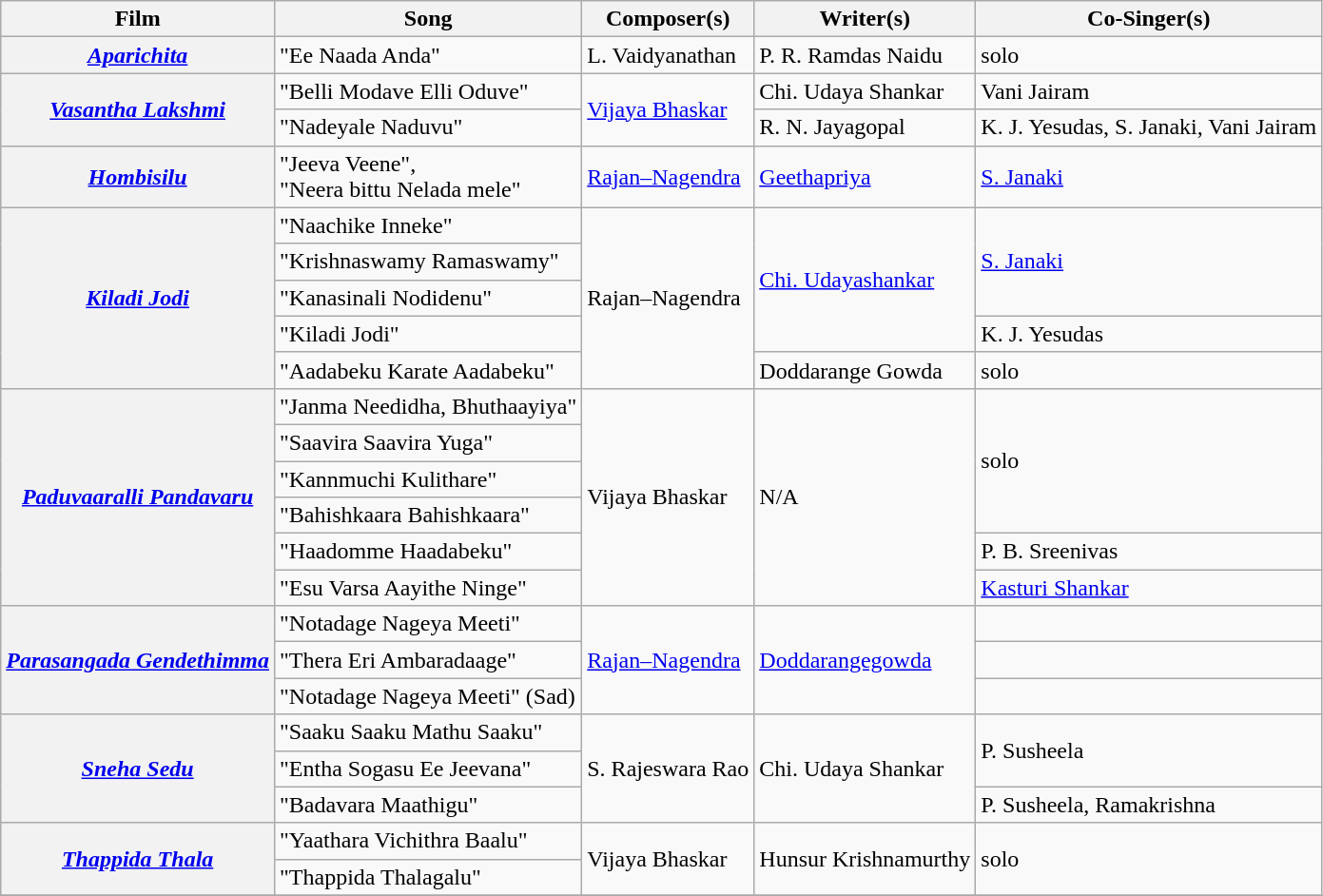<table class="wikitable">
<tr>
<th>Film</th>
<th>Song</th>
<th>Composer(s)</th>
<th>Writer(s)</th>
<th>Co-Singer(s)</th>
</tr>
<tr>
<th><em><a href='#'>Aparichita</a></em></th>
<td>"Ee Naada Anda"</td>
<td>L. Vaidyanathan</td>
<td>P. R. Ramdas Naidu</td>
<td>solo</td>
</tr>
<tr>
<th rowspan=2><em><a href='#'>Vasantha Lakshmi</a></em></th>
<td>"Belli Modave Elli Oduve"</td>
<td rowspan=2><a href='#'>Vijaya Bhaskar</a></td>
<td>Chi. Udaya Shankar</td>
<td>Vani Jairam</td>
</tr>
<tr>
<td>"Nadeyale Naduvu"</td>
<td>R. N. Jayagopal</td>
<td>K. J. Yesudas, S. Janaki, Vani Jairam</td>
</tr>
<tr>
<th><em><a href='#'>Hombisilu</a></em></th>
<td>"Jeeva Veene",<br>"Neera bittu Nelada mele"</td>
<td><a href='#'>Rajan–Nagendra</a></td>
<td><a href='#'>Geethapriya</a></td>
<td><a href='#'>S. Janaki</a></td>
</tr>
<tr>
<th Rowspan=5><em><a href='#'>Kiladi Jodi</a></em></th>
<td>"Naachike Inneke"</td>
<td rowspan=5>Rajan–Nagendra</td>
<td rowspan=4><a href='#'>Chi. Udayashankar</a></td>
<td rowspan=3><a href='#'>S. Janaki</a></td>
</tr>
<tr>
<td>"Krishnaswamy Ramaswamy"</td>
</tr>
<tr>
<td>"Kanasinali Nodidenu"</td>
</tr>
<tr>
<td>"Kiladi Jodi"</td>
<td>K. J. Yesudas</td>
</tr>
<tr>
<td>"Aadabeku Karate Aadabeku"</td>
<td>Doddarange Gowda</td>
<td>solo</td>
</tr>
<tr>
<th Rowspan=6><em><a href='#'>Paduvaaralli Pandavaru</a></em></th>
<td>"Janma Needidha, Bhuthaayiya"</td>
<td Rowspan=6>Vijaya Bhaskar</td>
<td rowspan=6>N/A</td>
<td rowspan=4>solo</td>
</tr>
<tr>
<td>"Saavira Saavira Yuga"</td>
</tr>
<tr>
<td>"Kannmuchi Kulithare"</td>
</tr>
<tr>
<td>"Bahishkaara Bahishkaara"</td>
</tr>
<tr>
<td>"Haadomme Haadabeku"</td>
<td>P. B. Sreenivas</td>
</tr>
<tr>
<td>"Esu Varsa Aayithe Ninge"</td>
<td><a href='#'>Kasturi Shankar</a></td>
</tr>
<tr>
<th Rowspan=3><em><a href='#'>Parasangada Gendethimma</a></em></th>
<td>"Notadage Nageya Meeti"</td>
<td Rowspan=3><a href='#'>Rajan–Nagendra</a></td>
<td Rowspan=3><a href='#'>Doddarangegowda</a></td>
<td></td>
</tr>
<tr>
<td>"Thera Eri Ambaradaage"</td>
<td></td>
</tr>
<tr>
<td>"Notadage Nageya Meeti" (Sad)</td>
<td></td>
</tr>
<tr>
<th Rowspan=3><em><a href='#'>Sneha Sedu</a></em></th>
<td>"Saaku Saaku Mathu Saaku"</td>
<td rowspan=3>S. Rajeswara Rao</td>
<td rowspan=3>Chi. Udaya Shankar</td>
<td Rowspan=2>P. Susheela</td>
</tr>
<tr>
<td>"Entha Sogasu Ee Jeevana"</td>
</tr>
<tr>
<td>"Badavara Maathigu"</td>
<td>P. Susheela, Ramakrishna</td>
</tr>
<tr>
<th Rowspan=2><em><a href='#'>Thappida Thala</a></em></th>
<td>"Yaathara Vichithra Baalu"</td>
<td rowspan=2>Vijaya Bhaskar</td>
<td rowspan=2>Hunsur Krishnamurthy</td>
<td rowspan=2>solo</td>
</tr>
<tr>
<td>"Thappida Thalagalu"</td>
</tr>
<tr>
</tr>
</table>
